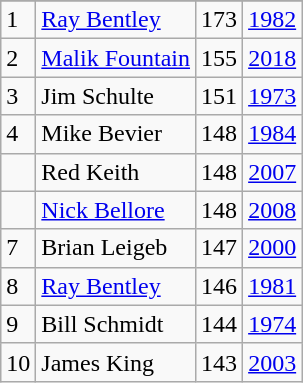<table class="wikitable">
<tr>
</tr>
<tr>
<td>1</td>
<td><a href='#'>Ray Bentley</a></td>
<td>173</td>
<td><a href='#'>1982</a></td>
</tr>
<tr>
<td>2</td>
<td><a href='#'>Malik Fountain</a></td>
<td>155</td>
<td><a href='#'>2018</a></td>
</tr>
<tr>
<td>3</td>
<td>Jim Schulte</td>
<td>151</td>
<td><a href='#'>1973</a></td>
</tr>
<tr>
<td>4</td>
<td>Mike Bevier</td>
<td>148</td>
<td><a href='#'>1984</a></td>
</tr>
<tr>
<td></td>
<td>Red Keith</td>
<td>148</td>
<td><a href='#'>2007</a></td>
</tr>
<tr>
<td></td>
<td><a href='#'>Nick Bellore</a></td>
<td>148</td>
<td><a href='#'>2008</a></td>
</tr>
<tr>
<td>7</td>
<td>Brian Leigeb</td>
<td>147</td>
<td><a href='#'>2000</a></td>
</tr>
<tr>
<td>8</td>
<td><a href='#'>Ray Bentley</a></td>
<td>146</td>
<td><a href='#'>1981</a></td>
</tr>
<tr>
<td>9</td>
<td>Bill Schmidt</td>
<td>144</td>
<td><a href='#'>1974</a></td>
</tr>
<tr>
<td>10</td>
<td>James King</td>
<td>143</td>
<td><a href='#'>2003</a></td>
</tr>
</table>
